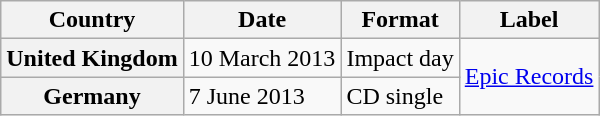<table class="wikitable plainrowheaders" border="1">
<tr>
<th scope="col">Country</th>
<th scope="col">Date</th>
<th scope="col">Format</th>
<th scope="col">Label</th>
</tr>
<tr>
<th scope="row">United Kingdom</th>
<td>10 March 2013</td>
<td>Impact day</td>
<td rowspan=2><a href='#'>Epic Records</a></td>
</tr>
<tr>
<th scope="row">Germany</th>
<td>7 June 2013</td>
<td>CD single</td>
</tr>
</table>
